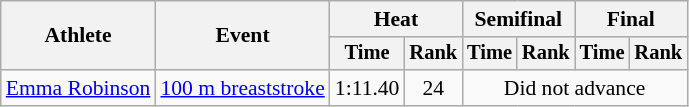<table class=wikitable style="font-size:90%">
<tr>
<th rowspan="2">Athlete</th>
<th rowspan="2">Event</th>
<th colspan="2">Heat</th>
<th colspan="2">Semifinal</th>
<th colspan="2">Final</th>
</tr>
<tr style="font-size:95%">
<th>Time</th>
<th>Rank</th>
<th>Time</th>
<th>Rank</th>
<th>Time</th>
<th>Rank</th>
</tr>
<tr align=center>
<td align=left><a href='#'>Emma Robinson</a></td>
<td align=left><a href='#'>100 m breaststroke</a></td>
<td>1:11.40</td>
<td>24</td>
<td colspan=4>Did not advance</td>
</tr>
</table>
